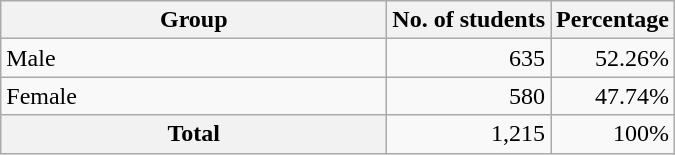<table class="wikitable" style="text-align: right">
<tr>
<th width="250px">Group</th>
<th>No. of students</th>
<th>Percentage</th>
</tr>
<tr>
<td style="text-align: left">Male</td>
<td>635</td>
<td>52.26%</td>
</tr>
<tr>
<td style="text-align: left">Female</td>
<td>580</td>
<td>47.74%</td>
</tr>
<tr>
<th>Total</th>
<td>1,215</td>
<td>100%</td>
</tr>
</table>
